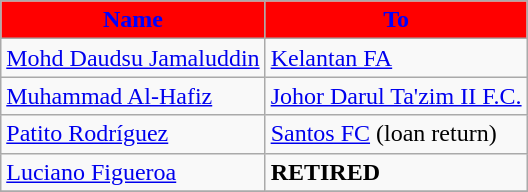<table class="wikitable sortable">
<tr>
<th style="background:Red; color:Blue;">Name</th>
<th style="background:Red; color:Blue;">To</th>
</tr>
<tr>
<td> <a href='#'>Mohd Daudsu Jamaluddin</a></td>
<td> <a href='#'>Kelantan FA</a></td>
</tr>
<tr>
<td> <a href='#'>Muhammad Al-Hafiz</a></td>
<td> <a href='#'>Johor Darul Ta'zim II F.C.</a></td>
</tr>
<tr>
<td> <a href='#'>Patito Rodríguez</a></td>
<td> <a href='#'>Santos FC</a> (loan return)</td>
</tr>
<tr>
<td> <a href='#'>Luciano Figueroa</a></td>
<td><strong>RETIRED</strong></td>
</tr>
<tr>
</tr>
</table>
